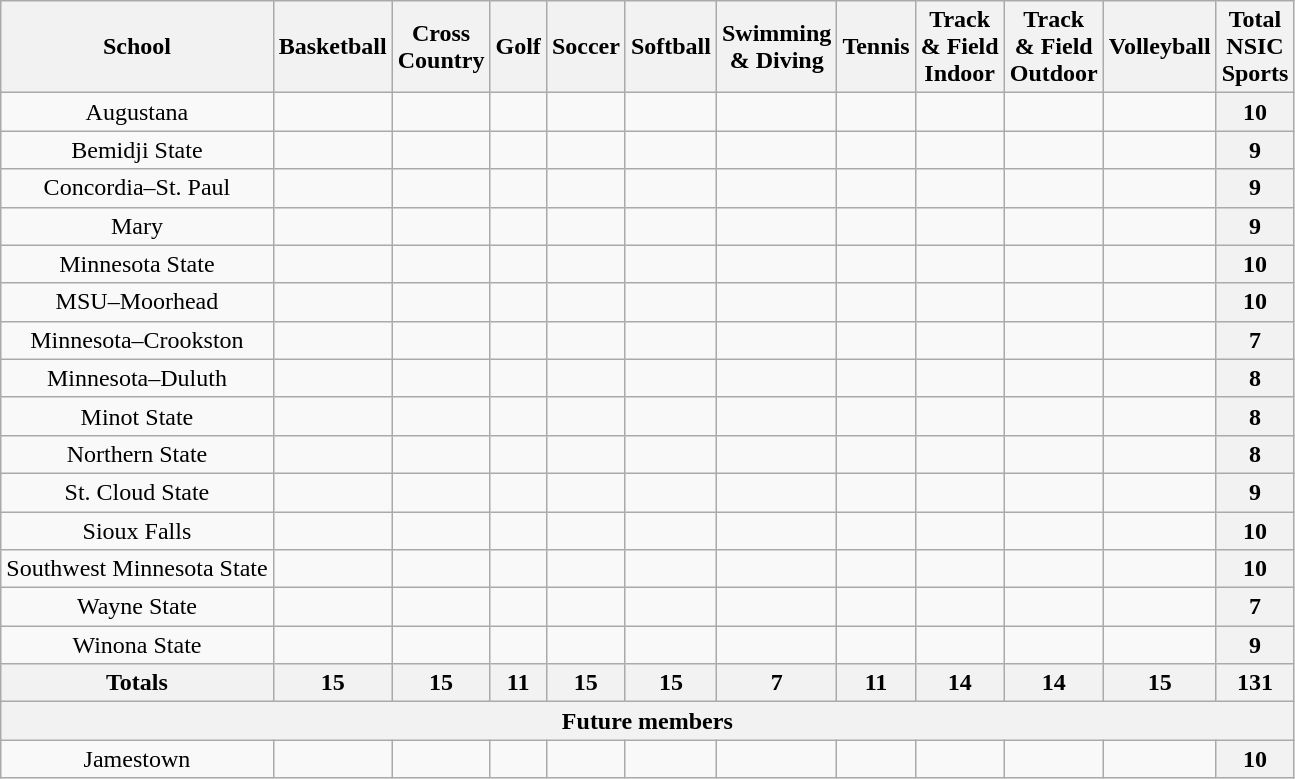<table class="wikitable" style="text-align:center">
<tr>
<th>School</th>
<th>Basketball</th>
<th>Cross<br>Country</th>
<th>Golf</th>
<th>Soccer</th>
<th>Softball</th>
<th>Swimming<br>& Diving</th>
<th>Tennis</th>
<th>Track<br>& Field<br>Indoor</th>
<th>Track<br>& Field<br>Outdoor</th>
<th>Volleyball</th>
<th>Total<br>NSIC<br>Sports</th>
</tr>
<tr>
<td>Augustana</td>
<td></td>
<td></td>
<td></td>
<td></td>
<td></td>
<td></td>
<td></td>
<td></td>
<td></td>
<td></td>
<th>10</th>
</tr>
<tr>
<td>Bemidji State</td>
<td></td>
<td></td>
<td></td>
<td></td>
<td></td>
<td></td>
<td></td>
<td></td>
<td></td>
<td></td>
<th>9</th>
</tr>
<tr>
<td>Concordia–St. Paul</td>
<td></td>
<td></td>
<td></td>
<td></td>
<td></td>
<td></td>
<td></td>
<td></td>
<td></td>
<td></td>
<th>9</th>
</tr>
<tr>
<td>Mary</td>
<td></td>
<td></td>
<td></td>
<td></td>
<td></td>
<td></td>
<td></td>
<td></td>
<td></td>
<td></td>
<th>9</th>
</tr>
<tr>
<td>Minnesota State</td>
<td></td>
<td></td>
<td></td>
<td></td>
<td></td>
<td></td>
<td></td>
<td></td>
<td></td>
<td></td>
<th>10</th>
</tr>
<tr>
<td>MSU–Moorhead</td>
<td></td>
<td></td>
<td></td>
<td></td>
<td></td>
<td></td>
<td></td>
<td></td>
<td></td>
<td></td>
<th>10</th>
</tr>
<tr>
<td>Minnesota–Crookston</td>
<td></td>
<td></td>
<td></td>
<td></td>
<td></td>
<td></td>
<td></td>
<td></td>
<td></td>
<td></td>
<th>7</th>
</tr>
<tr>
<td>Minnesota–Duluth</td>
<td></td>
<td></td>
<td></td>
<td></td>
<td></td>
<td></td>
<td></td>
<td></td>
<td></td>
<td></td>
<th>8</th>
</tr>
<tr>
<td>Minot State</td>
<td></td>
<td></td>
<td></td>
<td></td>
<td></td>
<td></td>
<td></td>
<td></td>
<td></td>
<td></td>
<th>8</th>
</tr>
<tr>
<td>Northern State</td>
<td></td>
<td></td>
<td></td>
<td></td>
<td></td>
<td></td>
<td></td>
<td></td>
<td></td>
<td></td>
<th>8</th>
</tr>
<tr>
<td>St. Cloud State</td>
<td></td>
<td></td>
<td></td>
<td></td>
<td></td>
<td></td>
<td></td>
<td></td>
<td></td>
<td></td>
<th>9</th>
</tr>
<tr>
<td>Sioux Falls</td>
<td></td>
<td></td>
<td></td>
<td></td>
<td></td>
<td></td>
<td></td>
<td></td>
<td></td>
<td></td>
<th>10</th>
</tr>
<tr>
<td>Southwest Minnesota State</td>
<td></td>
<td></td>
<td></td>
<td></td>
<td></td>
<td></td>
<td></td>
<td></td>
<td></td>
<td></td>
<th>10</th>
</tr>
<tr>
<td>Wayne State</td>
<td></td>
<td></td>
<td></td>
<td></td>
<td></td>
<td></td>
<td></td>
<td></td>
<td></td>
<td></td>
<th>7</th>
</tr>
<tr>
<td>Winona State</td>
<td></td>
<td></td>
<td></td>
<td></td>
<td></td>
<td></td>
<td></td>
<td></td>
<td></td>
<td></td>
<th>9</th>
</tr>
<tr>
<th>Totals</th>
<th>15</th>
<th>15</th>
<th>11</th>
<th>15</th>
<th>15</th>
<th>7</th>
<th>11</th>
<th>14</th>
<th>14</th>
<th>15</th>
<th>131</th>
</tr>
<tr>
<th scope="row" colspan=12>Future members</th>
</tr>
<tr>
<td>Jamestown</td>
<td></td>
<td></td>
<td></td>
<td></td>
<td></td>
<td></td>
<td></td>
<td></td>
<td></td>
<td></td>
<th>10</th>
</tr>
</table>
